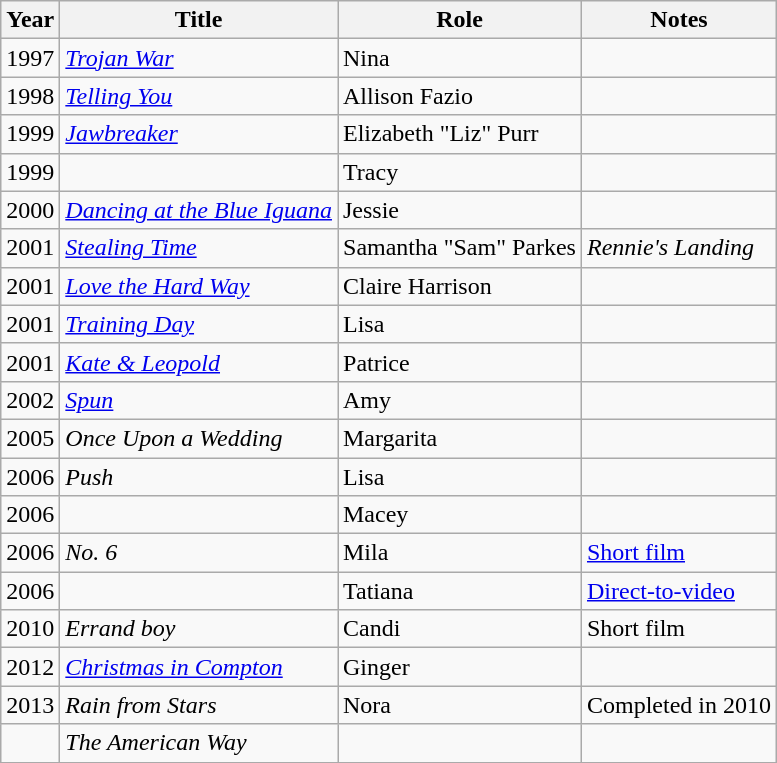<table class="wikitable sortable">
<tr>
<th>Year</th>
<th>Title</th>
<th>Role</th>
<th class="unsortable">Notes</th>
</tr>
<tr>
<td>1997</td>
<td><em><a href='#'>Trojan War</a></em></td>
<td>Nina</td>
<td></td>
</tr>
<tr>
<td>1998</td>
<td><em><a href='#'>Telling You</a></em></td>
<td>Allison Fazio</td>
<td></td>
</tr>
<tr>
<td>1999</td>
<td><em><a href='#'>Jawbreaker</a></em></td>
<td>Elizabeth "Liz" Purr</td>
<td></td>
</tr>
<tr>
<td>1999</td>
<td><em></em></td>
<td>Tracy</td>
<td></td>
</tr>
<tr>
<td>2000</td>
<td><em><a href='#'>Dancing at the Blue Iguana</a></em></td>
<td>Jessie</td>
<td></td>
</tr>
<tr>
<td>2001</td>
<td><em><a href='#'>Stealing Time</a></em></td>
<td>Samantha "Sam" Parkes</td>
<td> <em>Rennie's Landing</em></td>
</tr>
<tr>
<td>2001</td>
<td><em><a href='#'>Love the Hard Way</a></em></td>
<td>Claire Harrison</td>
<td></td>
</tr>
<tr>
<td>2001</td>
<td><em><a href='#'>Training Day</a></em></td>
<td>Lisa</td>
<td></td>
</tr>
<tr>
<td>2001</td>
<td><em><a href='#'>Kate & Leopold</a></em></td>
<td>Patrice</td>
<td></td>
</tr>
<tr>
<td>2002</td>
<td><em><a href='#'>Spun</a></em></td>
<td>Amy</td>
<td></td>
</tr>
<tr>
<td>2005</td>
<td><em>Once Upon a Wedding</em></td>
<td>Margarita</td>
<td></td>
</tr>
<tr>
<td>2006</td>
<td><em>Push</em></td>
<td>Lisa</td>
<td></td>
</tr>
<tr>
<td>2006</td>
<td><em></em></td>
<td>Macey</td>
<td></td>
</tr>
<tr>
<td>2006</td>
<td><em>No. 6</em></td>
<td>Mila</td>
<td><a href='#'>Short film</a></td>
</tr>
<tr>
<td>2006</td>
<td><em></em></td>
<td>Tatiana</td>
<td><a href='#'>Direct-to-video</a></td>
</tr>
<tr>
<td>2010</td>
<td><em>Errand boy</em></td>
<td>Candi</td>
<td>Short film</td>
</tr>
<tr>
<td>2012</td>
<td><em><a href='#'>Christmas in Compton</a></em></td>
<td>Ginger</td>
<td></td>
</tr>
<tr>
<td>2013</td>
<td><em>Rain from Stars</em></td>
<td>Nora</td>
<td>Completed in 2010</td>
</tr>
<tr>
<td></td>
<td><em>The American Way</em></td>
<td></td>
<td></td>
</tr>
</table>
